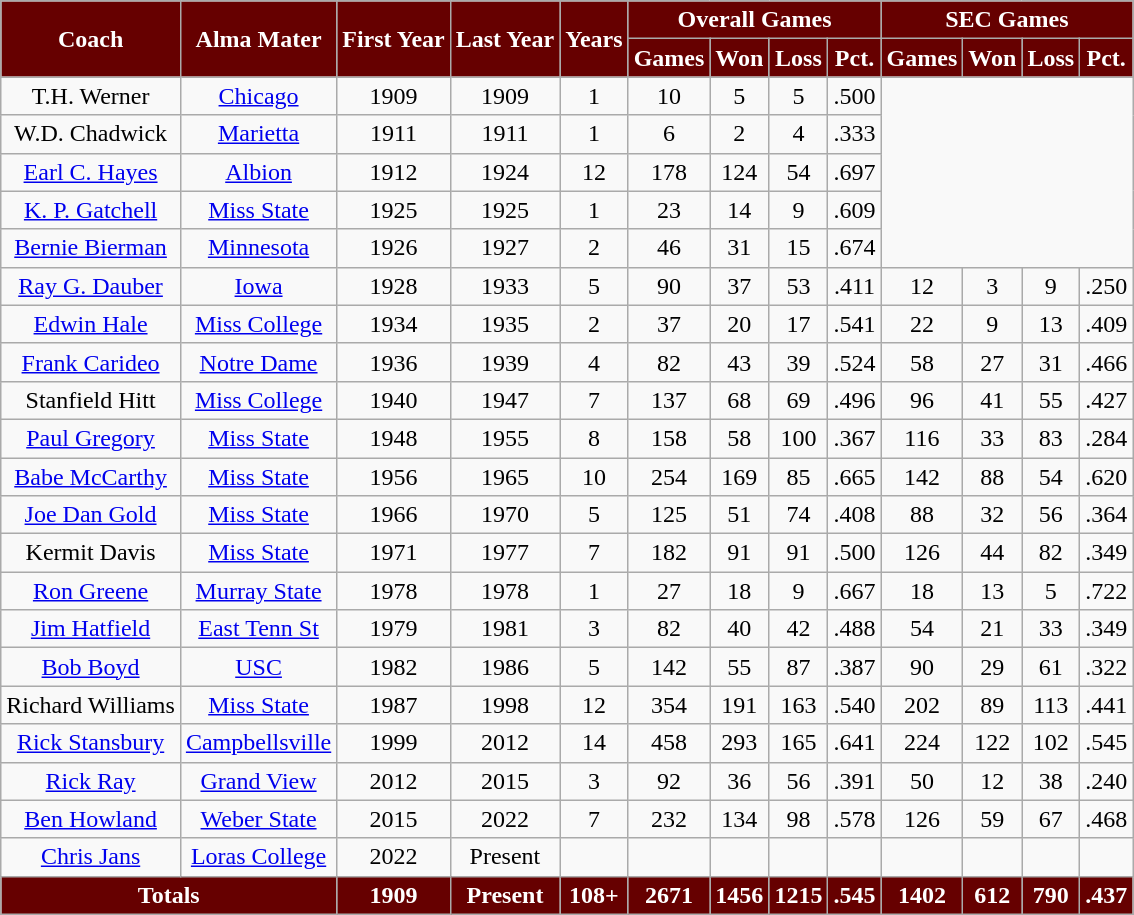<table class="wikitable" style="text-align:center">
<tr>
<th rowspan=2 style="background:#660000; color:white;">Coach</th>
<th rowspan=2 style="background:#660000; color:white;">Alma Mater</th>
<th rowspan=2 style="background:#660000; color:white;">First Year</th>
<th rowspan=2 style="background:#660000; color:white;">Last Year</th>
<th rowspan=2 style="background:#660000; color:white;">Years</th>
<th colspan=4 style="background:#660000; color:white;">Overall Games</th>
<th colspan=4 style="background:#660000; color:white;">SEC Games</th>
</tr>
<tr>
<th style="background:#660000; color:white">Games</th>
<th style="background:#660000; color:white">Won</th>
<th style="background:#660000; color:white">Loss</th>
<th style="background:#660000; color:white">Pct.</th>
<th style="background:#660000; color:white">Games</th>
<th style="background:#660000; color:white">Won</th>
<th style="background:#660000; color:white">Loss</th>
<th style="background:#660000; color:white">Pct.</th>
</tr>
<tr>
<td>T.H. Werner</td>
<td><a href='#'>Chicago</a></td>
<td>1909</td>
<td>1909</td>
<td>1</td>
<td>10</td>
<td>5</td>
<td>5</td>
<td>.500</td>
</tr>
<tr>
<td>W.D. Chadwick</td>
<td><a href='#'>Marietta</a></td>
<td>1911</td>
<td>1911</td>
<td>1</td>
<td>6</td>
<td>2</td>
<td>4</td>
<td>.333</td>
</tr>
<tr>
<td><a href='#'>Earl C. Hayes</a></td>
<td><a href='#'>Albion</a></td>
<td>1912</td>
<td>1924</td>
<td>12</td>
<td>178</td>
<td>124</td>
<td>54</td>
<td>.697</td>
</tr>
<tr>
<td><a href='#'>K. P. Gatchell</a></td>
<td><a href='#'>Miss State</a></td>
<td>1925</td>
<td>1925</td>
<td>1</td>
<td>23</td>
<td>14</td>
<td>9</td>
<td>.609</td>
</tr>
<tr>
<td><a href='#'>Bernie Bierman</a></td>
<td><a href='#'>Minnesota</a></td>
<td>1926</td>
<td>1927</td>
<td>2</td>
<td>46</td>
<td>31</td>
<td>15</td>
<td>.674</td>
</tr>
<tr>
<td><a href='#'>Ray G. Dauber</a></td>
<td><a href='#'>Iowa</a></td>
<td>1928</td>
<td>1933</td>
<td>5</td>
<td>90</td>
<td>37</td>
<td>53</td>
<td>.411</td>
<td>12</td>
<td>3</td>
<td>9</td>
<td>.250</td>
</tr>
<tr>
<td><a href='#'>Edwin Hale</a></td>
<td><a href='#'>Miss College</a></td>
<td>1934</td>
<td>1935</td>
<td>2</td>
<td>37</td>
<td>20</td>
<td>17</td>
<td>.541</td>
<td>22</td>
<td>9</td>
<td>13</td>
<td>.409</td>
</tr>
<tr>
<td><a href='#'>Frank Carideo</a></td>
<td><a href='#'>Notre Dame</a></td>
<td>1936</td>
<td>1939</td>
<td>4</td>
<td>82</td>
<td>43</td>
<td>39</td>
<td>.524</td>
<td>58</td>
<td>27</td>
<td>31</td>
<td>.466</td>
</tr>
<tr>
<td>Stanfield Hitt</td>
<td><a href='#'>Miss College</a></td>
<td>1940</td>
<td>1947</td>
<td>7</td>
<td>137</td>
<td>68</td>
<td>69</td>
<td>.496</td>
<td>96</td>
<td>41</td>
<td>55</td>
<td>.427</td>
</tr>
<tr>
<td><a href='#'>Paul Gregory</a></td>
<td><a href='#'>Miss State</a></td>
<td>1948</td>
<td>1955</td>
<td>8</td>
<td>158</td>
<td>58</td>
<td>100</td>
<td>.367</td>
<td>116</td>
<td>33</td>
<td>83</td>
<td>.284</td>
</tr>
<tr>
<td><a href='#'>Babe McCarthy</a></td>
<td><a href='#'>Miss State</a></td>
<td>1956</td>
<td>1965</td>
<td>10</td>
<td>254</td>
<td>169</td>
<td>85</td>
<td>.665</td>
<td>142</td>
<td>88</td>
<td>54</td>
<td>.620</td>
</tr>
<tr>
<td><a href='#'>Joe Dan Gold</a></td>
<td><a href='#'>Miss State</a></td>
<td>1966</td>
<td>1970</td>
<td>5</td>
<td>125</td>
<td>51</td>
<td>74</td>
<td>.408</td>
<td>88</td>
<td>32</td>
<td>56</td>
<td>.364</td>
</tr>
<tr>
<td>Kermit Davis</td>
<td><a href='#'>Miss State</a></td>
<td>1971</td>
<td>1977</td>
<td>7</td>
<td>182</td>
<td>91</td>
<td>91</td>
<td>.500</td>
<td>126</td>
<td>44</td>
<td>82</td>
<td>.349</td>
</tr>
<tr>
<td><a href='#'>Ron Greene</a></td>
<td><a href='#'>Murray State</a></td>
<td>1978</td>
<td>1978</td>
<td>1</td>
<td>27</td>
<td>18</td>
<td>9</td>
<td>.667</td>
<td>18</td>
<td>13</td>
<td>5</td>
<td>.722</td>
</tr>
<tr>
<td><a href='#'>Jim Hatfield</a></td>
<td><a href='#'>East Tenn St</a></td>
<td>1979</td>
<td>1981</td>
<td>3</td>
<td>82</td>
<td>40</td>
<td>42</td>
<td>.488</td>
<td>54</td>
<td>21</td>
<td>33</td>
<td>.349</td>
</tr>
<tr>
<td><a href='#'>Bob Boyd</a></td>
<td><a href='#'>USC</a></td>
<td>1982</td>
<td>1986</td>
<td>5</td>
<td>142</td>
<td>55</td>
<td>87</td>
<td>.387</td>
<td>90</td>
<td>29</td>
<td>61</td>
<td>.322</td>
</tr>
<tr>
<td>Richard Williams</td>
<td><a href='#'>Miss State</a></td>
<td>1987</td>
<td>1998</td>
<td>12</td>
<td>354</td>
<td>191</td>
<td>163</td>
<td>.540</td>
<td>202</td>
<td>89</td>
<td>113</td>
<td>.441</td>
</tr>
<tr>
<td><a href='#'>Rick Stansbury</a></td>
<td><a href='#'>Campbellsville</a></td>
<td>1999</td>
<td>2012</td>
<td>14</td>
<td>458</td>
<td>293</td>
<td>165</td>
<td>.641</td>
<td>224</td>
<td>122</td>
<td>102</td>
<td>.545</td>
</tr>
<tr>
<td><a href='#'>Rick Ray</a></td>
<td><a href='#'>Grand View</a></td>
<td>2012</td>
<td>2015</td>
<td>3</td>
<td>92</td>
<td>36</td>
<td>56</td>
<td>.391</td>
<td>50</td>
<td>12</td>
<td>38</td>
<td>.240</td>
</tr>
<tr>
<td><a href='#'>Ben Howland</a></td>
<td><a href='#'>Weber State</a></td>
<td>2015</td>
<td>2022</td>
<td>7</td>
<td>232</td>
<td>134</td>
<td>98</td>
<td>.578</td>
<td>126</td>
<td>59</td>
<td>67</td>
<td>.468</td>
</tr>
<tr>
<td><a href='#'>Chris Jans</a></td>
<td><a href='#'>Loras College</a></td>
<td>2022</td>
<td>Present</td>
<td></td>
<td></td>
<td></td>
<td></td>
<td></td>
<td></td>
<td></td>
<td></td>
<td></td>
</tr>
<tr style="background:#660000; color:white; font-weight:bold;">
<td colspan=2>Totals</td>
<td>1909</td>
<td>Present</td>
<td>108+</td>
<td>2671</td>
<td>1456</td>
<td>1215</td>
<td>.545</td>
<td>1402</td>
<td>612</td>
<td>790</td>
<td>.437</td>
</tr>
</table>
